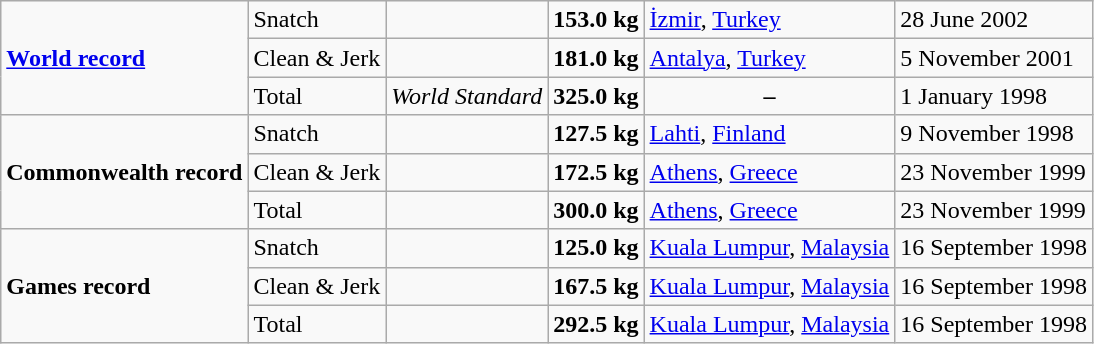<table class="wikitable">
<tr>
<td rowspan=3><strong><a href='#'>World record</a></strong></td>
<td>Snatch</td>
<td></td>
<td><strong>153.0 kg</strong></td>
<td><a href='#'>İzmir</a>, <a href='#'>Turkey</a></td>
<td>28 June 2002</td>
</tr>
<tr>
<td>Clean & Jerk</td>
<td></td>
<td><strong>181.0 kg</strong></td>
<td><a href='#'>Antalya</a>, <a href='#'>Turkey</a></td>
<td>5 November 2001</td>
</tr>
<tr>
<td>Total</td>
<td align=center><em>World Standard</em></td>
<td><strong>325.0 kg</strong></td>
<td align=center><strong>–</strong></td>
<td>1 January 1998</td>
</tr>
<tr>
<td rowspan=3><strong>Commonwealth record</strong></td>
<td>Snatch</td>
<td></td>
<td><strong>127.5 kg</strong></td>
<td><a href='#'>Lahti</a>, <a href='#'>Finland</a></td>
<td>9 November 1998</td>
</tr>
<tr>
<td>Clean & Jerk</td>
<td></td>
<td><strong>172.5 kg</strong></td>
<td><a href='#'>Athens</a>, <a href='#'>Greece</a></td>
<td>23 November 1999</td>
</tr>
<tr>
<td>Total</td>
<td></td>
<td><strong>300.0 kg</strong></td>
<td><a href='#'>Athens</a>, <a href='#'>Greece</a></td>
<td>23 November 1999</td>
</tr>
<tr>
<td rowspan=3><strong>Games record</strong></td>
<td>Snatch</td>
<td></td>
<td><strong>125.0 kg</strong></td>
<td><a href='#'>Kuala Lumpur</a>, <a href='#'>Malaysia</a></td>
<td>16 September 1998</td>
</tr>
<tr>
<td>Clean & Jerk</td>
<td></td>
<td><strong>167.5 kg</strong></td>
<td><a href='#'>Kuala Lumpur</a>, <a href='#'>Malaysia</a></td>
<td>16 September 1998</td>
</tr>
<tr>
<td>Total</td>
<td></td>
<td><strong>292.5 kg</strong></td>
<td><a href='#'>Kuala Lumpur</a>, <a href='#'>Malaysia</a></td>
<td>16 September 1998</td>
</tr>
</table>
